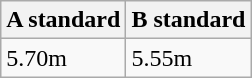<table class="wikitable" border="1" align="upright">
<tr>
<th>A standard</th>
<th>B standard</th>
</tr>
<tr>
<td>5.70m</td>
<td>5.55m</td>
</tr>
</table>
